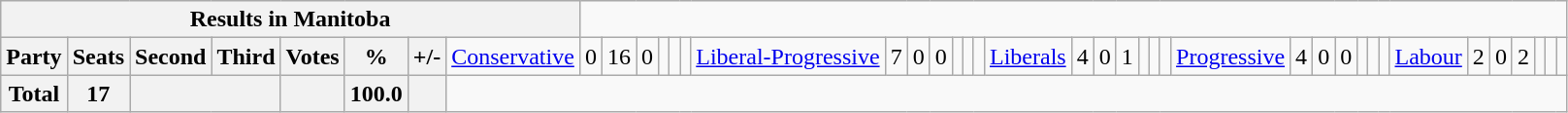<table class="wikitable">
<tr>
<th colspan=9>Results in Manitoba</th>
</tr>
<tr>
<th colspan=2>Party</th>
<th>Seats</th>
<th>Second</th>
<th>Third</th>
<th>Votes</th>
<th>%</th>
<th>+/-<br></th>
<td><a href='#'>Conservative</a></td>
<td align="right">0</td>
<td align="right">16</td>
<td align="right">0</td>
<td align="right"></td>
<td align="right"></td>
<td align="right"><br></td>
<td><a href='#'>Liberal-Progressive</a></td>
<td align="right">7</td>
<td align="right">0</td>
<td align="right">0</td>
<td align="right"></td>
<td align="right"></td>
<td align="right"><br></td>
<td><a href='#'>Liberals</a></td>
<td align="right">4</td>
<td align="right">0</td>
<td align="right">1</td>
<td align="right"></td>
<td align="right"></td>
<td align="right"><br></td>
<td><a href='#'>Progressive</a></td>
<td align="right">4</td>
<td align="right">0</td>
<td align="right">0</td>
<td align="right"></td>
<td align="right"></td>
<td align="right"><br></td>
<td><a href='#'>Labour</a></td>
<td align="right">2</td>
<td align="right">0</td>
<td align="right">2</td>
<td align="right"></td>
<td align="right"></td>
<td align="right"></td>
</tr>
<tr>
<th colspan="2">Total</th>
<th>17</th>
<th colspan="2"></th>
<th></th>
<th>100.0</th>
<th></th>
</tr>
</table>
